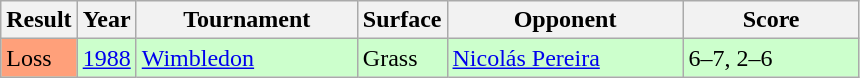<table class="sortable wikitable">
<tr>
<th style="width:40px;">Result</th>
<th style="width:30px;">Year</th>
<th style="width:140px;">Tournament</th>
<th style="width:50px;">Surface</th>
<th style="width:150px;">Opponent</th>
<th style="width:110px;" class="unsortable">Score</th>
</tr>
<tr style="background:#ccffcc;">
<td style="background:#ffa07a;">Loss</td>
<td><a href='#'>1988</a></td>
<td><a href='#'>Wimbledon</a></td>
<td>Grass</td>
<td> <a href='#'>Nicolás Pereira</a></td>
<td>6–7, 2–6</td>
</tr>
</table>
